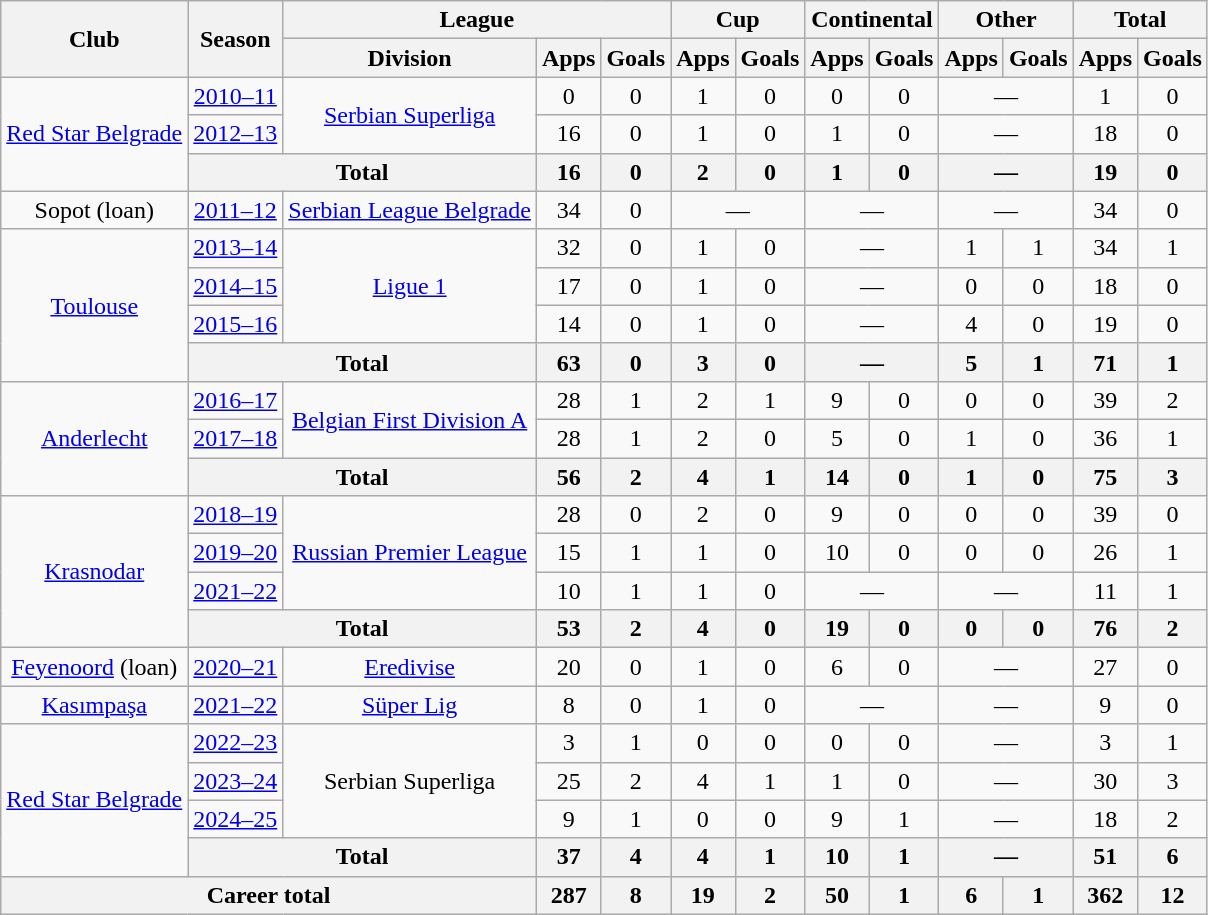<table class="wikitable" style="text-align: center">
<tr>
<th rowspan=2>Club</th>
<th rowspan=2>Season</th>
<th colspan=3>League</th>
<th colspan=2>Cup</th>
<th colspan=2>Continental</th>
<th colspan=2>Other</th>
<th colspan=2>Total</th>
</tr>
<tr>
<th>Division</th>
<th>Apps</th>
<th>Goals</th>
<th>Apps</th>
<th>Goals</th>
<th>Apps</th>
<th>Goals</th>
<th>Apps</th>
<th>Goals</th>
<th>Apps</th>
<th>Goals</th>
</tr>
<tr>
<td rowspan="3"><a href='#'>Red Star Belgrade</a></td>
<td><a href='#'>2010–11</a></td>
<td rowspan="2"><a href='#'>Serbian Superliga</a></td>
<td>0</td>
<td>0</td>
<td>1</td>
<td>0</td>
<td>0</td>
<td>0</td>
<td colspan="2">—</td>
<td>1</td>
<td>0</td>
</tr>
<tr>
<td><a href='#'>2012–13</a></td>
<td>16</td>
<td>0</td>
<td>1</td>
<td>0</td>
<td>1</td>
<td>0</td>
<td colspan="2">—</td>
<td>18</td>
<td>0</td>
</tr>
<tr>
<th colspan="2">Total</th>
<th>16</th>
<th>0</th>
<th>2</th>
<th>0</th>
<th>1</th>
<th>0</th>
<th colspan="2">—</th>
<th>19</th>
<th>0</th>
</tr>
<tr>
<td>Sopot (loan)</td>
<td><a href='#'>2011–12</a></td>
<td><a href='#'>Serbian League Belgrade</a></td>
<td>34</td>
<td>0</td>
<td colspan="2">—</td>
<td colspan="2">—</td>
<td colspan="2">—</td>
<td>34</td>
<td>0</td>
</tr>
<tr>
<td rowspan="4"><a href='#'>Toulouse</a></td>
<td><a href='#'>2013–14</a></td>
<td rowspan="3"><a href='#'>Ligue 1</a></td>
<td>32</td>
<td>0</td>
<td>1</td>
<td>0</td>
<td colspan="2">—</td>
<td>1</td>
<td>1</td>
<td>34</td>
<td>1</td>
</tr>
<tr>
<td><a href='#'>2014–15</a></td>
<td>17</td>
<td>0</td>
<td>1</td>
<td>0</td>
<td colspan="2">—</td>
<td>0</td>
<td>0</td>
<td>18</td>
<td>0</td>
</tr>
<tr>
<td><a href='#'>2015–16</a></td>
<td>14</td>
<td>0</td>
<td>1</td>
<td>0</td>
<td colspan="2">—</td>
<td>4</td>
<td>0</td>
<td>19</td>
<td>0</td>
</tr>
<tr>
<th colspan="2">Total</th>
<th>63</th>
<th>0</th>
<th>3</th>
<th>0</th>
<th colspan="2">—</th>
<th>5</th>
<th>1</th>
<th>71</th>
<th>1</th>
</tr>
<tr>
<td rowspan="3"><a href='#'>Anderlecht</a></td>
<td><a href='#'>2016–17</a></td>
<td rowspan="2"><a href='#'>Belgian First Division A</a></td>
<td>28</td>
<td>1</td>
<td>2</td>
<td>1</td>
<td>9</td>
<td>0</td>
<td>0</td>
<td>0</td>
<td>39</td>
<td>2</td>
</tr>
<tr>
<td><a href='#'>2017–18</a></td>
<td>28</td>
<td>1</td>
<td>2</td>
<td>0</td>
<td>5</td>
<td>0</td>
<td>1</td>
<td>0</td>
<td>36</td>
<td>1</td>
</tr>
<tr>
<th colspan="2">Total</th>
<th>56</th>
<th>2</th>
<th>4</th>
<th>1</th>
<th>14</th>
<th>0</th>
<th>1</th>
<th>0</th>
<th>75</th>
<th>3</th>
</tr>
<tr>
<td rowspan="4"><a href='#'>Krasnodar</a></td>
<td><a href='#'>2018–19</a></td>
<td rowspan="3"><a href='#'>Russian Premier League</a></td>
<td>28</td>
<td>0</td>
<td>2</td>
<td>0</td>
<td>9</td>
<td>0</td>
<td>0</td>
<td>0</td>
<td>39</td>
<td>0</td>
</tr>
<tr>
<td><a href='#'>2019–20</a></td>
<td>15</td>
<td>1</td>
<td>1</td>
<td>0</td>
<td>10</td>
<td>0</td>
<td>0</td>
<td>0</td>
<td>26</td>
<td>1</td>
</tr>
<tr>
<td><a href='#'>2021–22</a></td>
<td>10</td>
<td>1</td>
<td>1</td>
<td>0</td>
<td colspan="2">—</td>
<td colspan="2">—</td>
<td>11</td>
<td>1</td>
</tr>
<tr>
<th colspan="2">Total</th>
<th>53</th>
<th>2</th>
<th>4</th>
<th>0</th>
<th>19</th>
<th>0</th>
<th>0</th>
<th>0</th>
<th>76</th>
<th>2</th>
</tr>
<tr>
<td><a href='#'>Feyenoord</a> (loan)</td>
<td><a href='#'>2020–21</a></td>
<td><a href='#'>Eredivise</a></td>
<td>20</td>
<td>0</td>
<td>1</td>
<td>0</td>
<td>6</td>
<td>0</td>
<td colspan="2">—</td>
<td>27</td>
<td>0</td>
</tr>
<tr>
<td><a href='#'>Kasımpaşa</a></td>
<td><a href='#'>2021–22</a></td>
<td><a href='#'>Süper Lig</a></td>
<td>8</td>
<td>0</td>
<td>1</td>
<td>0</td>
<td colspan="2">—</td>
<td colspan="2">—</td>
<td>9</td>
<td>0</td>
</tr>
<tr>
<td rowspan="4"><a href='#'>Red Star Belgrade</a></td>
<td><a href='#'>2022–23</a></td>
<td rowspan="3">Serbian Superliga</td>
<td>3</td>
<td>1</td>
<td>0</td>
<td>0</td>
<td>0</td>
<td>0</td>
<td colspan="2">—</td>
<td>3</td>
<td>1</td>
</tr>
<tr>
<td><a href='#'>2023–24</a></td>
<td>25</td>
<td>2</td>
<td>4</td>
<td>1</td>
<td>1</td>
<td>0</td>
<td colspan="2">—</td>
<td>30</td>
<td>3</td>
</tr>
<tr>
<td><a href='#'>2024–25</a></td>
<td>9</td>
<td>1</td>
<td>0</td>
<td>0</td>
<td>9</td>
<td>1</td>
<td colspan="2">—</td>
<td>18</td>
<td>2</td>
</tr>
<tr>
<th colspan="2">Total</th>
<th>37</th>
<th>4</th>
<th>4</th>
<th>1</th>
<th>10</th>
<th>1</th>
<th colspan="2">—</th>
<th>51</th>
<th>6</th>
</tr>
<tr>
<th colspan="3">Career total</th>
<th>287</th>
<th>8</th>
<th>19</th>
<th>2</th>
<th>50</th>
<th>1</th>
<th>6</th>
<th>1</th>
<th>362</th>
<th>12</th>
</tr>
</table>
